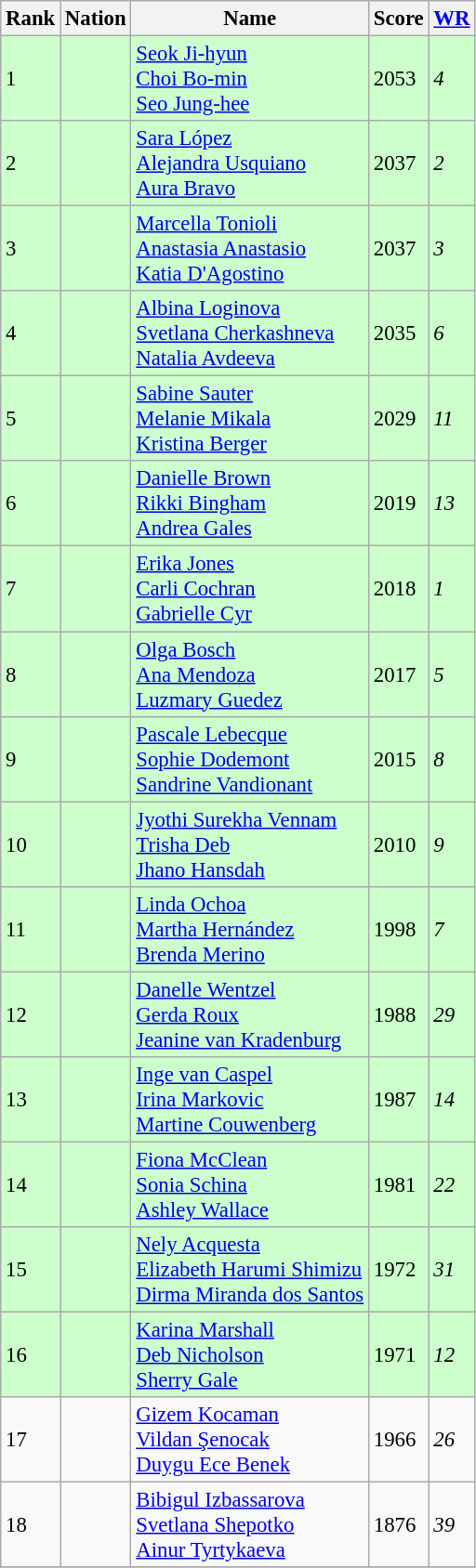<table class="wikitable sortable" style="font-size:95%;">
<tr>
<th>Rank</th>
<th>Nation</th>
<th>Name</th>
<th>Score</th>
<th><a href='#'>WR</a></th>
</tr>
<tr style="background:#ccffcc;">
<td>1</td>
<td></td>
<td><a href='#'>Seok Ji-hyun</a> <br> <a href='#'>Choi Bo-min</a> <br> <a href='#'>Seo Jung-hee</a></td>
<td>2053</td>
<td><em>4</em></td>
</tr>
<tr style="background:#ccffcc;">
<td>2</td>
<td></td>
<td><a href='#'>Sara López</a> <br> <a href='#'>Alejandra Usquiano</a> <br> <a href='#'>Aura Bravo</a></td>
<td>2037</td>
<td><em>2</em></td>
</tr>
<tr style="background:#ccffcc;">
<td>3</td>
<td></td>
<td><a href='#'>Marcella Tonioli</a> <br> <a href='#'>Anastasia Anastasio</a> <br> <a href='#'>Katia D'Agostino</a></td>
<td>2037</td>
<td><em>3</em></td>
</tr>
<tr style="background:#ccffcc;">
<td>4</td>
<td></td>
<td><a href='#'>Albina Loginova</a> <br> <a href='#'>Svetlana Cherkashneva</a> <br> <a href='#'>Natalia Avdeeva</a></td>
<td>2035</td>
<td><em>6</em></td>
</tr>
<tr style="background:#ccffcc;">
<td>5</td>
<td></td>
<td><a href='#'>Sabine Sauter</a> <br> <a href='#'>Melanie Mikala</a> <br> <a href='#'>Kristina Berger</a></td>
<td>2029</td>
<td><em>11</em></td>
</tr>
<tr style="background:#ccffcc;">
<td>6</td>
<td></td>
<td><a href='#'>Danielle Brown</a> <br> <a href='#'>Rikki Bingham</a> <br> <a href='#'>Andrea Gales</a></td>
<td>2019</td>
<td><em>13</em></td>
</tr>
<tr style="background:#ccffcc;">
<td>7</td>
<td></td>
<td><a href='#'>Erika Jones</a> <br> <a href='#'>Carli Cochran</a> <br> <a href='#'>Gabrielle Cyr</a></td>
<td>2018</td>
<td><em>1</em></td>
</tr>
<tr style="background:#ccffcc;">
<td>8</td>
<td></td>
<td><a href='#'>Olga Bosch</a> <br> <a href='#'>Ana Mendoza</a> <br> <a href='#'>Luzmary Guedez</a></td>
<td>2017</td>
<td><em>5</em></td>
</tr>
<tr style="background:#ccffcc;">
<td>9</td>
<td></td>
<td><a href='#'>Pascale Lebecque</a> <br> <a href='#'>Sophie Dodemont</a> <br> <a href='#'>Sandrine Vandionant</a></td>
<td>2015</td>
<td><em>8</em></td>
</tr>
<tr style="background:#ccffcc;">
<td>10</td>
<td></td>
<td><a href='#'>Jyothi Surekha Vennam</a> <br> <a href='#'>Trisha Deb</a> <br> <a href='#'>Jhano Hansdah</a></td>
<td>2010</td>
<td><em>9</em></td>
</tr>
<tr style="background:#ccffcc;">
<td>11</td>
<td></td>
<td><a href='#'>Linda Ochoa</a> <br> <a href='#'>Martha Hernández</a> <br> <a href='#'>Brenda Merino</a></td>
<td>1998</td>
<td><em>7</em></td>
</tr>
<tr style="background:#ccffcc;">
<td>12</td>
<td></td>
<td><a href='#'>Danelle Wentzel</a> <br> <a href='#'>Gerda Roux</a> <br> <a href='#'>Jeanine van Kradenburg</a></td>
<td>1988</td>
<td><em>29</em></td>
</tr>
<tr style="background:#ccffcc;">
<td>13</td>
<td></td>
<td><a href='#'>Inge van Caspel</a> <br> <a href='#'>Irina Markovic</a> <br> <a href='#'>Martine Couwenberg</a></td>
<td>1987</td>
<td><em>14</em></td>
</tr>
<tr style="background:#ccffcc;">
<td>14</td>
<td></td>
<td><a href='#'>Fiona McClean</a> <br> <a href='#'>Sonia Schina</a> <br> <a href='#'>Ashley Wallace</a></td>
<td>1981</td>
<td><em>22</em></td>
</tr>
<tr style="background:#ccffcc;">
<td>15</td>
<td></td>
<td><a href='#'>Nely Acquesta</a> <br> <a href='#'>Elizabeth Harumi Shimizu</a> <br> <a href='#'>Dirma Miranda dos Santos</a></td>
<td>1972</td>
<td><em>31</em></td>
</tr>
<tr style="background:#ccffcc;">
<td>16</td>
<td></td>
<td><a href='#'>Karina Marshall</a> <br> <a href='#'>Deb Nicholson</a> <br> <a href='#'>Sherry Gale</a></td>
<td>1971</td>
<td><em>12</em></td>
</tr>
<tr>
<td>17</td>
<td></td>
<td><a href='#'>Gizem Kocaman</a> <br> <a href='#'>Vildan Şenocak</a> <br> <a href='#'>Duygu Ece Benek</a></td>
<td>1966</td>
<td><em>26</em></td>
</tr>
<tr>
<td>18</td>
<td></td>
<td><a href='#'>Bibigul Izbassarova</a> <br> <a href='#'>Svetlana Shepotko</a> <br> <a href='#'>Ainur Tyrtykaeva</a></td>
<td>1876</td>
<td><em>39</em></td>
</tr>
<tr>
</tr>
</table>
